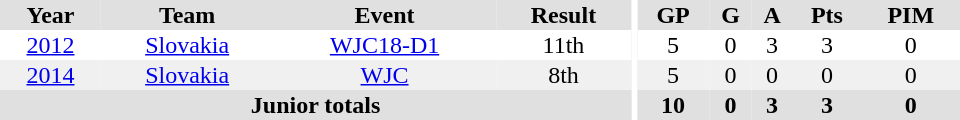<table border="0" cellpadding="1" cellspacing="0" ID="Table3" style="text-align:center; width:40em">
<tr ALIGN="center" bgcolor="#e0e0e0">
<th>Year</th>
<th>Team</th>
<th>Event</th>
<th>Result</th>
<th rowspan="99" bgcolor="#ffffff"></th>
<th>GP</th>
<th>G</th>
<th>A</th>
<th>Pts</th>
<th>PIM</th>
</tr>
<tr>
<td><a href='#'>2012</a></td>
<td><a href='#'>Slovakia</a></td>
<td><a href='#'>WJC18-D1</a></td>
<td>11th</td>
<td>5</td>
<td>0</td>
<td>3</td>
<td>3</td>
<td>0</td>
</tr>
<tr bgcolor="#f0f0f0">
<td><a href='#'>2014</a></td>
<td><a href='#'>Slovakia</a></td>
<td><a href='#'>WJC</a></td>
<td>8th</td>
<td>5</td>
<td>0</td>
<td>0</td>
<td>0</td>
<td>0</td>
</tr>
<tr bgcolor="#e0e0e0">
<th colspan="4">Junior totals</th>
<th>10</th>
<th>0</th>
<th>3</th>
<th>3</th>
<th>0</th>
</tr>
</table>
